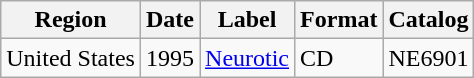<table class="wikitable">
<tr>
<th>Region</th>
<th>Date</th>
<th>Label</th>
<th>Format</th>
<th>Catalog</th>
</tr>
<tr>
<td>United States</td>
<td>1995</td>
<td><a href='#'>Neurotic</a></td>
<td>CD</td>
<td>NE6901</td>
</tr>
</table>
